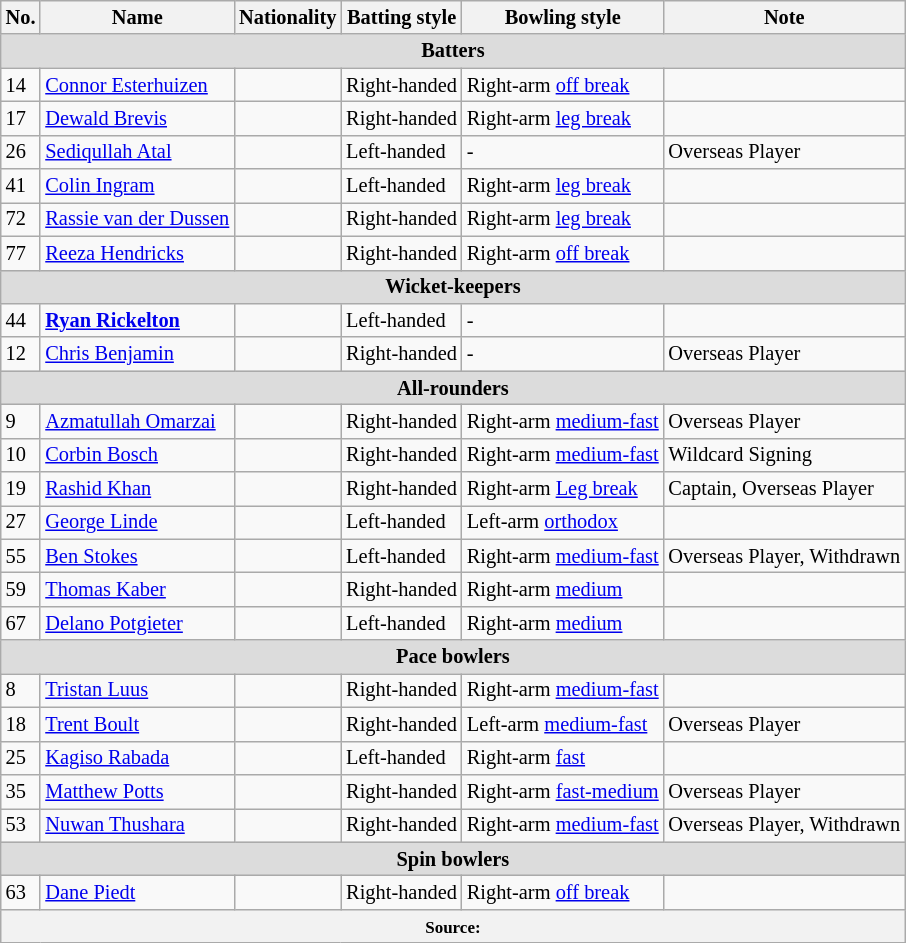<table class="wikitable"  style="font-size:85%;">
<tr>
<th style="background:; color:; text-align:center;">No.</th>
<th style="background:; color:; text-align:center;">Name</th>
<th style="background:; color:; text-align:center;">Nationality</th>
<th style="background:; color:; text-align:center;">Batting style</th>
<th style="background:; color:; text-align:center;">Bowling style</th>
<th style="background:; color:; text-align:center;">Note</th>
</tr>
<tr>
<th colspan="6"  style="background:#dcdcdc; text-align:center;">Batters</th>
</tr>
<tr>
<td>14</td>
<td><a href='#'>Connor Esterhuizen</a></td>
<td></td>
<td>Right-handed</td>
<td>Right-arm <a href='#'>off break</a></td>
<td></td>
</tr>
<tr>
<td>17</td>
<td><a href='#'>Dewald Brevis</a></td>
<td></td>
<td>Right-handed</td>
<td>Right-arm <a href='#'>leg break</a></td>
<td></td>
</tr>
<tr>
<td>26</td>
<td><a href='#'>Sediqullah Atal</a></td>
<td></td>
<td>Left-handed</td>
<td>-</td>
<td>Overseas Player</td>
</tr>
<tr>
<td>41</td>
<td><a href='#'>Colin Ingram</a></td>
<td></td>
<td>Left-handed</td>
<td>Right-arm <a href='#'>leg break</a></td>
<td></td>
</tr>
<tr>
<td>72</td>
<td><a href='#'>Rassie van der Dussen</a></td>
<td></td>
<td>Right-handed</td>
<td>Right-arm <a href='#'>leg break</a></td>
<td></td>
</tr>
<tr>
<td>77</td>
<td><a href='#'>Reeza Hendricks</a></td>
<td></td>
<td>Right-handed</td>
<td>Right-arm <a href='#'>off break</a></td>
<td></td>
</tr>
<tr>
<th colspan="6" style="background:#dcdcdc; text-align:center">Wicket-keepers</th>
</tr>
<tr>
<td>44</td>
<td><strong><a href='#'>Ryan Rickelton</a></strong></td>
<td></td>
<td>Left-handed</td>
<td>-</td>
<td></td>
</tr>
<tr>
<td>12</td>
<td><a href='#'>Chris Benjamin</a></td>
<td></td>
<td>Right-handed</td>
<td>-</td>
<td>Overseas Player</td>
</tr>
<tr>
<th colspan="6" style="background:#dcdcdc; text-align:center">All-rounders</th>
</tr>
<tr>
<td>9</td>
<td><a href='#'>Azmatullah Omarzai</a></td>
<td></td>
<td>Right-handed</td>
<td>Right-arm <a href='#'>medium-fast</a></td>
<td>Overseas Player</td>
</tr>
<tr>
<td>10</td>
<td><a href='#'>Corbin Bosch</a></td>
<td></td>
<td>Right-handed</td>
<td>Right-arm <a href='#'>medium-fast</a></td>
<td>Wildcard Signing</td>
</tr>
<tr>
<td>19</td>
<td><a href='#'>Rashid Khan</a></td>
<td></td>
<td>Right-handed</td>
<td>Right-arm <a href='#'>Leg break</a></td>
<td>Captain, Overseas Player</td>
</tr>
<tr>
<td>27</td>
<td><a href='#'>George Linde</a></td>
<td></td>
<td>Left-handed</td>
<td>Left-arm <a href='#'>orthodox</a></td>
<td></td>
</tr>
<tr>
<td>55</td>
<td><a href='#'>Ben Stokes</a></td>
<td></td>
<td>Left-handed</td>
<td>Right-arm <a href='#'>medium-fast</a></td>
<td>Overseas Player, Withdrawn</td>
</tr>
<tr>
<td>59</td>
<td><a href='#'>Thomas Kaber</a></td>
<td></td>
<td>Right-handed</td>
<td>Right-arm <a href='#'>medium</a></td>
<td></td>
</tr>
<tr>
<td>67</td>
<td><a href='#'>Delano Potgieter</a></td>
<td></td>
<td>Left-handed</td>
<td>Right-arm <a href='#'>medium</a></td>
<td></td>
</tr>
<tr>
<th colspan="6"  style="background:#dcdcdc; text-align:center;">Pace bowlers</th>
</tr>
<tr>
<td>8</td>
<td><a href='#'>Tristan Luus</a></td>
<td></td>
<td>Right-handed</td>
<td>Right-arm <a href='#'>medium-fast</a></td>
<td></td>
</tr>
<tr>
<td>18</td>
<td><a href='#'>Trent Boult</a></td>
<td></td>
<td>Right-handed</td>
<td>Left-arm <a href='#'>medium-fast</a></td>
<td>Overseas Player</td>
</tr>
<tr>
<td>25</td>
<td><a href='#'>Kagiso Rabada</a></td>
<td></td>
<td>Left-handed</td>
<td>Right-arm <a href='#'> fast</a></td>
<td></td>
</tr>
<tr>
<td>35</td>
<td><a href='#'>Matthew Potts</a></td>
<td></td>
<td>Right-handed</td>
<td>Right-arm <a href='#'>fast-medium</a></td>
<td>Overseas Player</td>
</tr>
<tr>
<td>53</td>
<td><a href='#'>Nuwan Thushara</a></td>
<td></td>
<td>Right-handed</td>
<td>Right-arm <a href='#'>medium-fast</a></td>
<td>Overseas Player, Withdrawn</td>
</tr>
<tr>
<th colspan="6"  style="background:#dcdcdc; text-align:center;">Spin bowlers</th>
</tr>
<tr>
<td>63</td>
<td><a href='#'>Dane Piedt</a></td>
<td></td>
<td>Right-handed</td>
<td>Right-arm <a href='#'>off break</a></td>
<td></td>
</tr>
<tr>
<th colspan="6" style="text-align:center;"><small>Source: </small></th>
</tr>
</table>
